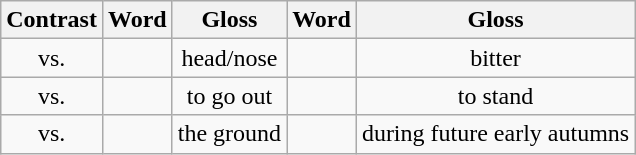<table class="wikitable" style="text-align:center">
<tr>
<th>Contrast</th>
<th>Word</th>
<th>Gloss</th>
<th>Word</th>
<th>Gloss</th>
</tr>
<tr>
<td> vs. </td>
<td></td>
<td>head/nose</td>
<td></td>
<td>bitter</td>
</tr>
<tr>
<td> vs. </td>
<td></td>
<td>to go out</td>
<td></td>
<td>to stand</td>
</tr>
<tr>
<td> vs. </td>
<td></td>
<td>the ground</td>
<td></td>
<td>during future early autumns</td>
</tr>
</table>
